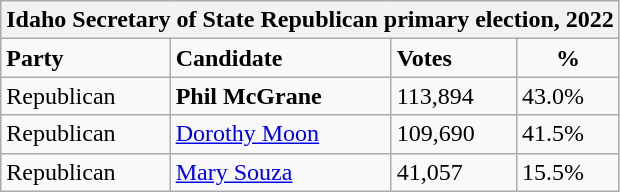<table class="wikitable">
<tr>
<th colspan="4">Idaho Secretary of State Republican primary election, 2022</th>
</tr>
<tr>
<td><strong>Party</strong></td>
<td><strong>Candidate</strong></td>
<td><strong>Votes</strong></td>
<td align=center><strong>%</strong></td>
</tr>
<tr>
<td>Republican</td>
<td><strong>Phil McGrane</strong></td>
<td>113,894</td>
<td>43.0%</td>
</tr>
<tr>
<td>Republican</td>
<td><a href='#'>Dorothy Moon</a></td>
<td>109,690</td>
<td>41.5%</td>
</tr>
<tr>
<td>Republican</td>
<td><a href='#'>Mary Souza</a></td>
<td>41,057</td>
<td>15.5%</td>
</tr>
</table>
